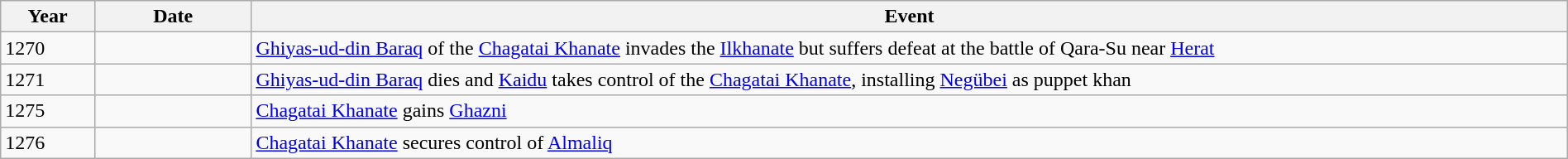<table class="wikitable" width="100%">
<tr>
<th style="width:6%">Year</th>
<th style="width:10%">Date</th>
<th>Event</th>
</tr>
<tr>
<td>1270</td>
<td></td>
<td><a href='#'>Ghiyas-ud-din Baraq</a> of the <a href='#'>Chagatai Khanate</a> invades the <a href='#'>Ilkhanate</a> but suffers defeat at the battle of Qara-Su near <a href='#'>Herat</a></td>
</tr>
<tr>
<td>1271</td>
<td></td>
<td><a href='#'>Ghiyas-ud-din Baraq</a> dies and <a href='#'>Kaidu</a> takes control of the <a href='#'>Chagatai Khanate</a>, installing <a href='#'>Negübei</a> as puppet khan</td>
</tr>
<tr>
<td>1275</td>
<td></td>
<td><a href='#'>Chagatai Khanate</a> gains <a href='#'>Ghazni</a></td>
</tr>
<tr>
<td>1276</td>
<td></td>
<td><a href='#'>Chagatai Khanate</a> secures control of <a href='#'>Almaliq</a></td>
</tr>
</table>
